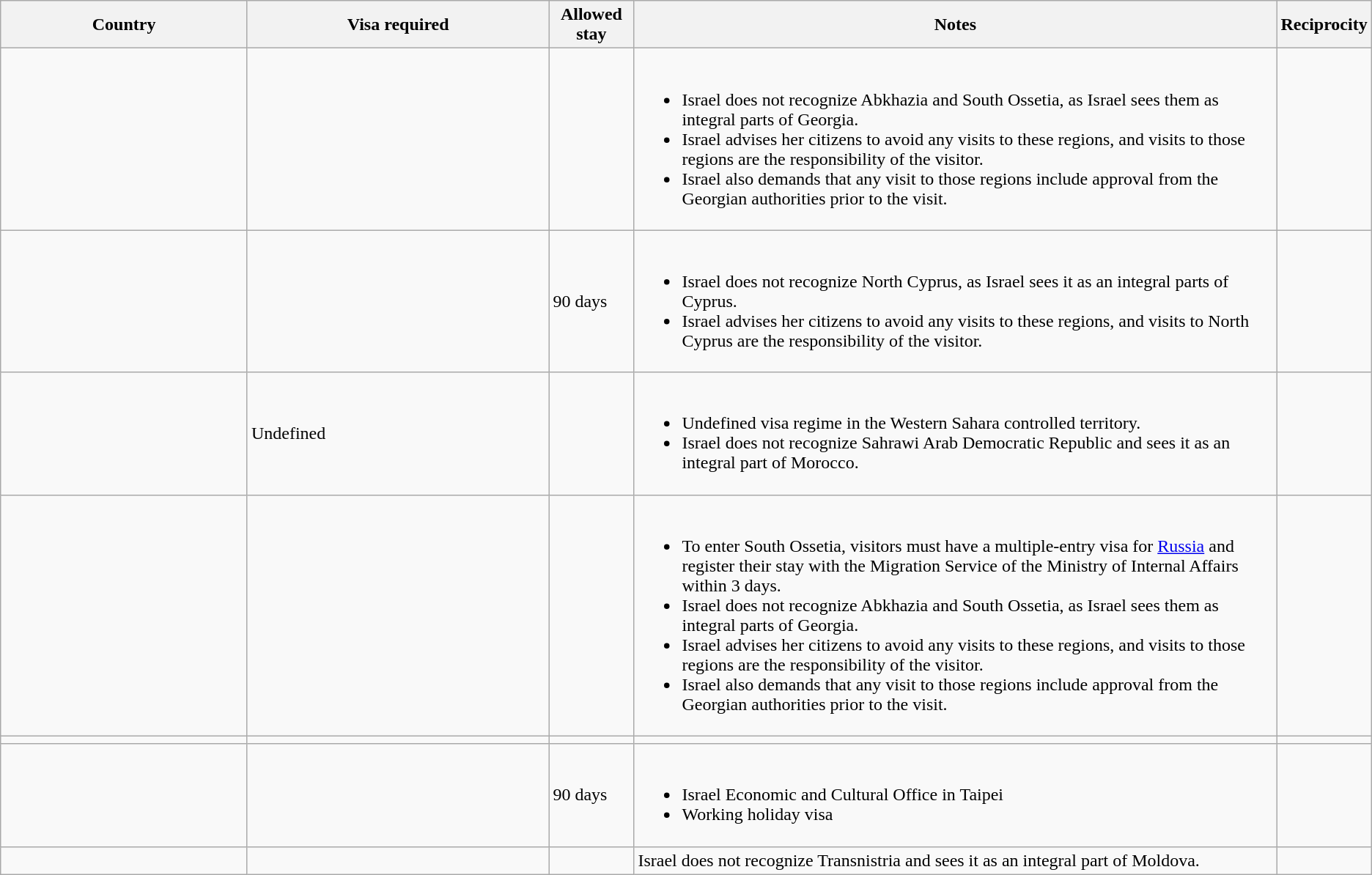<table class="wikitable">
<tr>
<th style="width:18%;">Country</th>
<th style="width:22%;">Visa required</th>
<th>Allowed stay</th>
<th>Notes</th>
<th>Reciprocity</th>
</tr>
<tr>
<td></td>
<td></td>
<td></td>
<td><br><ul><li>Israel does not recognize Abkhazia and South Ossetia, as Israel sees them as integral parts of Georgia.</li><li>Israel advises her citizens to avoid any visits to these regions, and visits to those regions are the responsibility of the visitor.</li><li>Israel also demands that any visit to those regions include approval from the Georgian authorities prior to the visit.</li></ul></td>
<td></td>
</tr>
<tr>
<td></td>
<td></td>
<td>90 days</td>
<td><br><ul><li>Israel does not recognize North Cyprus, as Israel sees it as an integral parts of Cyprus.</li><li>Israel advises her citizens to avoid any visits to these regions, and visits to North Cyprus are the responsibility of the visitor.</li></ul></td>
<td></td>
</tr>
<tr>
<td></td>
<td>Undefined</td>
<td></td>
<td><br><ul><li>Undefined visa regime in the Western Sahara controlled territory.</li><li>Israel does not recognize Sahrawi Arab Democratic Republic and sees it as an integral part of Morocco.</li></ul></td>
<td></td>
</tr>
<tr>
<td></td>
<td></td>
<td></td>
<td><br><ul><li>To enter South Ossetia, visitors must have a multiple-entry visa for <a href='#'>Russia</a> and register their stay with the Migration Service of the Ministry of Internal Affairs within 3 days.</li><li>Israel does not recognize Abkhazia and South Ossetia, as Israel sees them as integral parts of Georgia.</li><li>Israel advises her citizens to avoid any visits to these regions, and visits to those regions are the responsibility of the visitor.</li><li>Israel also demands that any visit to those regions include approval from the Georgian authorities prior to the visit.</li></ul></td>
<td></td>
</tr>
<tr>
<td></td>
<td></td>
<td></td>
<td></td>
<td></td>
</tr>
<tr>
<td></td>
<td></td>
<td>90 days</td>
<td><br><ul><li>Israel Economic and Cultural Office in Taipei</li><li>Working holiday visa</li></ul></td>
<td></td>
</tr>
<tr>
<td></td>
<td></td>
<td></td>
<td>Israel does not recognize Transnistria and sees it as an integral part of Moldova.</td>
<td></td>
</tr>
</table>
